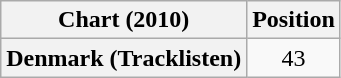<table class="wikitable plainrowheaders" style="text-align:center">
<tr>
<th scope="col">Chart (2010)</th>
<th scope="col">Position</th>
</tr>
<tr>
<th scope="row">Denmark (Tracklisten)</th>
<td>43</td>
</tr>
</table>
